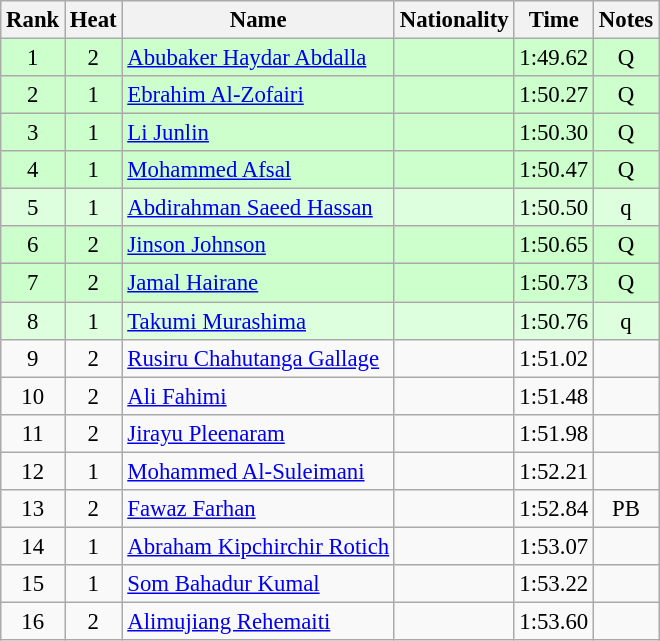<table class="wikitable sortable" style="text-align:center; font-size:95%">
<tr>
<th>Rank</th>
<th>Heat</th>
<th>Name</th>
<th>Nationality</th>
<th>Time</th>
<th>Notes</th>
</tr>
<tr bgcolor=ccffcc>
<td>1</td>
<td>2</td>
<td align=left><a href='#'>Abubaker Haydar Abdalla</a></td>
<td align=left></td>
<td>1:49.62</td>
<td>Q</td>
</tr>
<tr bgcolor=ccffcc>
<td>2</td>
<td>1</td>
<td align=left><a href='#'>Ebrahim Al-Zofairi</a></td>
<td align=left></td>
<td>1:50.27</td>
<td>Q</td>
</tr>
<tr bgcolor=ccffcc>
<td>3</td>
<td>1</td>
<td align=left><a href='#'>Li Junlin</a></td>
<td align=left></td>
<td>1:50.30</td>
<td>Q</td>
</tr>
<tr bgcolor=ccffcc>
<td>4</td>
<td>1</td>
<td align=left><a href='#'>Mohammed Afsal</a></td>
<td align=left></td>
<td>1:50.47</td>
<td>Q</td>
</tr>
<tr bgcolor=ddffdd>
<td>5</td>
<td>1</td>
<td align=left><a href='#'>Abdirahman Saeed Hassan</a></td>
<td align=left></td>
<td>1:50.50</td>
<td>q</td>
</tr>
<tr bgcolor=ccffcc>
<td>6</td>
<td>2</td>
<td align=left><a href='#'>Jinson Johnson</a></td>
<td align=left></td>
<td>1:50.65</td>
<td>Q</td>
</tr>
<tr bgcolor=ccffcc>
<td>7</td>
<td>2</td>
<td align=left><a href='#'>Jamal Hairane</a></td>
<td align=left></td>
<td>1:50.73</td>
<td>Q</td>
</tr>
<tr bgcolor=ddffdd>
<td>8</td>
<td>1</td>
<td align=left><a href='#'>Takumi Murashima</a></td>
<td align=left></td>
<td>1:50.76</td>
<td>q</td>
</tr>
<tr>
<td>9</td>
<td>2</td>
<td align=left><a href='#'>Rusiru Chahutanga Gallage</a></td>
<td align=left></td>
<td>1:51.02</td>
<td></td>
</tr>
<tr>
<td>10</td>
<td>2</td>
<td align=left><a href='#'>Ali Fahimi</a></td>
<td align=left></td>
<td>1:51.48</td>
<td></td>
</tr>
<tr>
<td>11</td>
<td>2</td>
<td align=left><a href='#'>Jirayu Pleenaram</a></td>
<td align=left></td>
<td>1:51.98</td>
<td></td>
</tr>
<tr>
<td>12</td>
<td>1</td>
<td align=left><a href='#'>Mohammed Al-Suleimani</a></td>
<td align=left></td>
<td>1:52.21</td>
<td></td>
</tr>
<tr>
<td>13</td>
<td>2</td>
<td align=left><a href='#'>Fawaz Farhan</a></td>
<td align=left></td>
<td>1:52.84</td>
<td>PB</td>
</tr>
<tr>
<td>14</td>
<td>1</td>
<td align=left><a href='#'>Abraham Kipchirchir Rotich</a></td>
<td align=left></td>
<td>1:53.07</td>
<td></td>
</tr>
<tr>
<td>15</td>
<td>1</td>
<td align=left><a href='#'>Som Bahadur Kumal</a></td>
<td align=left></td>
<td>1:53.22</td>
<td></td>
</tr>
<tr>
<td>16</td>
<td>2</td>
<td align=left><a href='#'>Alimujiang Rehemaiti</a></td>
<td align=left></td>
<td>1:53.60</td>
<td></td>
</tr>
</table>
